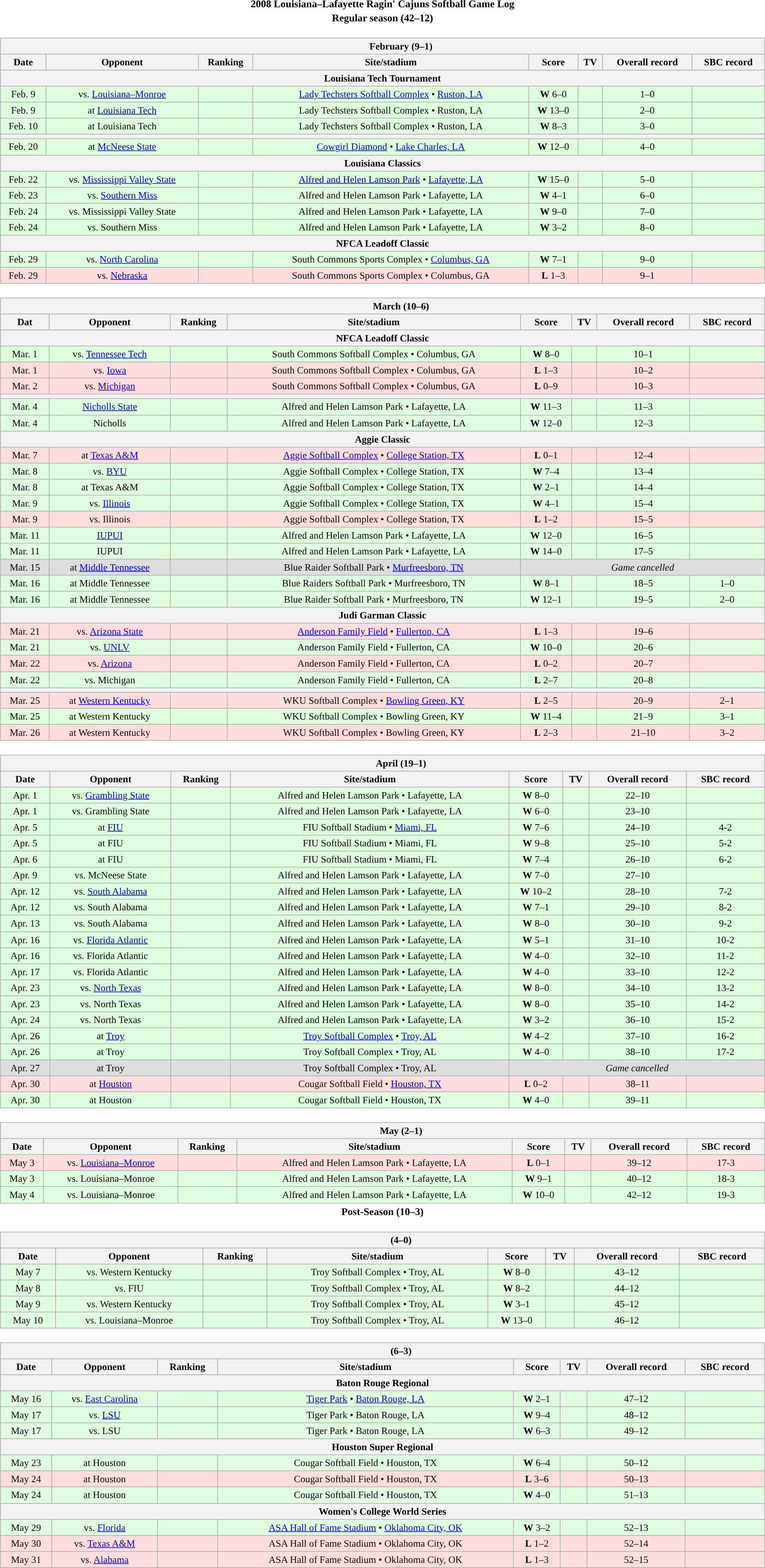<table class="toccolours"  style="width:95%; clear:both; margin:1.5em auto; text-align:center;">
<tr>
<th colspan=2>2008 Louisiana–Lafayette Ragin' Cajuns Softball Game Log</th>
</tr>
<tr>
<th colspan=2>Regular season (42–12)</th>
</tr>
<tr valign="top">
<td><br><table class="wikitable collapsible" style="margin:auto; width:100%; text-align:center; font-size:95%">
<tr>
<th colspan=8 style="padding-left:4em;">February (9–1)</th>
</tr>
<tr>
<th>Date</th>
<th>Opponent</th>
<th>Ranking</th>
<th>Site/stadium</th>
<th>Score</th>
<th>TV</th>
<th>Overall record</th>
<th>SBC record</th>
</tr>
<tr>
<th colspan=12>Louisiana Tech Tournament</th>
</tr>
<tr style="text-align:center; background:#dfd;">
<td>Feb. 9</td>
<td>vs. <a href='#'>Louisiana–Monroe</a></td>
<td></td>
<td><a href='#'>Lady Techsters Softball Complex</a> • <a href='#'>Ruston, LA</a></td>
<td><strong>W</strong> 6–0</td>
<td></td>
<td>1–0</td>
<td></td>
</tr>
<tr style="text-align:center; background:#dfd;">
<td>Feb. 9</td>
<td>at <a href='#'>Louisiana Tech</a></td>
<td></td>
<td>Lady Techsters Softball Complex • Ruston, LA</td>
<td><strong>W</strong> 13–0</td>
<td></td>
<td>2–0</td>
<td></td>
</tr>
<tr style="text-align:center; background:#dfd;">
<td>Feb. 10</td>
<td>at Louisiana Tech</td>
<td></td>
<td>Lady Techsters Softball Complex • Ruston, LA</td>
<td><strong>W</strong> 8–3</td>
<td></td>
<td>3–0</td>
<td></td>
</tr>
<tr>
<th colspan=12></th>
</tr>
<tr style="text-align:center; background:#dfd;">
<td>Feb. 20</td>
<td>at <a href='#'>McNeese State</a></td>
<td></td>
<td><a href='#'>Cowgirl Diamond</a> • <a href='#'>Lake Charles, LA</a></td>
<td><strong>W</strong> 12–0</td>
<td></td>
<td>4–0</td>
<td></td>
</tr>
<tr>
<th colspan=12>Louisiana Classics</th>
</tr>
<tr style="text-align:center; background:#dfd;">
<td>Feb. 22</td>
<td>vs. <a href='#'>Mississippi Valley State</a></td>
<td></td>
<td><a href='#'>Alfred and Helen Lamson Park</a> • <a href='#'>Lafayette, LA</a></td>
<td><strong>W</strong> 15–0</td>
<td></td>
<td>5–0</td>
<td></td>
</tr>
<tr style="text-align:center; background:#dfd;">
<td>Feb. 23</td>
<td>vs. <a href='#'>Southern Miss</a></td>
<td></td>
<td>Alfred and Helen Lamson Park • Lafayette, LA</td>
<td><strong>W</strong> 4–1</td>
<td></td>
<td>6–0</td>
<td></td>
</tr>
<tr style="text-align:center; background:#dfd;">
<td>Feb. 24</td>
<td>vs. Mississippi Valley State</td>
<td></td>
<td>Alfred and Helen Lamson Park • Lafayette, LA</td>
<td><strong>W</strong> 9–0</td>
<td></td>
<td>7–0</td>
<td></td>
</tr>
<tr style="text-align:center; background:#dfd;">
<td>Feb. 24</td>
<td>vs. Southern Miss</td>
<td></td>
<td>Alfred and Helen Lamson Park • Lafayette, LA</td>
<td><strong>W</strong> 3–2</td>
<td></td>
<td>8–0</td>
<td></td>
</tr>
<tr>
<th colspan=12>NFCA Leadoff Classic</th>
</tr>
<tr style="text-align:center; background:#dfd;">
<td>Feb. 29</td>
<td>vs. <a href='#'>North Carolina</a></td>
<td></td>
<td>South Commons Sports Complex • <a href='#'>Columbus, GA</a></td>
<td><strong>W</strong> 7–1</td>
<td></td>
<td>9–0</td>
<td></td>
</tr>
<tr style="text-align:center; background:#fdd;">
<td>Feb. 29</td>
<td>vs. <a href='#'>Nebraska</a></td>
<td></td>
<td>South Commons Sports Complex • Columbus, GA</td>
<td><strong>L</strong> 1–3</td>
<td></td>
<td>9–1</td>
<td></td>
</tr>
</table>
</td>
</tr>
<tr>
<td><br><table class="wikitable collapsible" style="margin:auto; width:100%; text-align:center; font-size:95%">
<tr>
<th colspan=8 style="padding-left:4em;">March (10–6)</th>
</tr>
<tr>
<th>Dat</th>
<th>Opponent</th>
<th>Ranking</th>
<th>Site/stadium</th>
<th>Score</th>
<th>TV</th>
<th>Overall record</th>
<th>SBC record</th>
</tr>
<tr>
<th colspan=12>NFCA Leadoff Classic</th>
</tr>
<tr style="text-align:center; background:#dfd;">
<td>Mar. 1</td>
<td>vs. <a href='#'>Tennessee Tech</a></td>
<td></td>
<td>South Commons Softball Complex • Columbus, GA</td>
<td><strong>W</strong> 8–0</td>
<td></td>
<td>10–1</td>
<td></td>
</tr>
<tr style="text-align:center; background:#fdd;">
<td>Mar. 1</td>
<td>vs. <a href='#'>Iowa</a></td>
<td></td>
<td>South Commons Softball Complex • Columbus, GA</td>
<td><strong>L</strong> 1–3</td>
<td></td>
<td>10–2</td>
<td></td>
</tr>
<tr style="text-align:center; background:#fdd;">
<td>Mar. 2</td>
<td>vs. <a href='#'>Michigan</a></td>
<td></td>
<td>South Commons Softball Complex • Columbus, GA</td>
<td><strong>L</strong> 0–9</td>
<td></td>
<td>10–3</td>
<td></td>
</tr>
<tr>
<th colspan=12></th>
</tr>
<tr style="text-align:center; background:#dfd;">
<td>Mar. 4</td>
<td><a href='#'>Nicholls State</a></td>
<td></td>
<td>Alfred and Helen Lamson Park • Lafayette, LA</td>
<td><strong>W</strong> 11–3</td>
<td></td>
<td>11–3</td>
<td></td>
</tr>
<tr style="text-align:center; background:#dfd;">
<td>Mar. 4</td>
<td>Nicholls</td>
<td></td>
<td>Alfred and Helen Lamson Park • Lafayette, LA</td>
<td><strong>W</strong> 12–0</td>
<td></td>
<td>12–3</td>
<td></td>
</tr>
<tr>
<th colspan=12>Aggie Classic</th>
</tr>
<tr style="text-align:center; background:#fdd;">
<td>Mar. 7</td>
<td>at <a href='#'>Texas A&M</a></td>
<td></td>
<td><a href='#'>Aggie Softball Complex</a> • <a href='#'>College Station, TX</a></td>
<td><strong>L</strong> 0–1</td>
<td></td>
<td>12–4</td>
<td></td>
</tr>
<tr style="text-align:center; background:#dfd;">
<td>Mar. 8</td>
<td>vs. <a href='#'>BYU</a></td>
<td></td>
<td>Aggie Softball Complex • College Station, TX</td>
<td><strong>W</strong> 7–4</td>
<td></td>
<td>13–4</td>
<td></td>
</tr>
<tr style="text-align:center; background:#dfd;">
<td>Mar. 8</td>
<td>at Texas A&M</td>
<td></td>
<td>Aggie Softball Complex • College Station, TX</td>
<td><strong>W</strong> 2–1</td>
<td></td>
<td>14–4</td>
<td></td>
</tr>
<tr style="text-align:center; background:#dfd;">
<td>Mar. 9</td>
<td>vs. <a href='#'>Illinois</a></td>
<td></td>
<td>Aggie Softball Complex • College Station, TX</td>
<td><strong>W</strong> 4–1</td>
<td></td>
<td>15–4</td>
<td></td>
</tr>
<tr style="text-align:center; background:#fdd;">
<td>Mar. 9</td>
<td>vs. Illinois</td>
<td></td>
<td>Aggie Softball Complex • College Station, TX</td>
<td><strong>L</strong> 1–2</td>
<td></td>
<td>15–5</td>
<td></td>
</tr>
<tr style="text-align:center; background:#dfd;">
<td>Mar. 11</td>
<td><a href='#'>IUPUI</a></td>
<td></td>
<td>Alfred and Helen Lamson Park • Lafayette, LA</td>
<td><strong>W</strong> 12–0</td>
<td></td>
<td>16–5</td>
<td></td>
</tr>
<tr style="text-align:center; background:#dfd;">
<td>Mar. 11</td>
<td>IUPUI</td>
<td></td>
<td>Alfred and Helen Lamson Park • Lafayette, LA</td>
<td><strong>W</strong> 14–0</td>
<td></td>
<td>17–5</td>
<td></td>
</tr>
<tr style="text-align:center; background:#ddd;">
<td>Mar. 15</td>
<td>at <a href='#'>Middle Tennessee</a></td>
<td></td>
<td>Blue Raider Softball Park • <a href='#'>Murfreesboro, TN</a></td>
<td colspan=4><em>Game cancelled</em></td>
</tr>
<tr style="text-align:center; background:#dfd;">
<td>Mar. 16</td>
<td>at Middle Tennessee</td>
<td></td>
<td>Blue Raiders Softball Park • Murfreesboro, TN</td>
<td><strong>W</strong> 8–1</td>
<td></td>
<td>18–5</td>
<td>1–0</td>
</tr>
<tr style="text-align:center; background:#dfd;">
<td>Mar. 16</td>
<td>at Middle Tennessee</td>
<td></td>
<td>Blue Raider Softball Park • Murfreesboro, TN</td>
<td><strong>W</strong> 12–1</td>
<td></td>
<td>19–5</td>
<td>2–0</td>
</tr>
<tr>
<th colspan=12>Judi Garman Classic</th>
</tr>
<tr style="text-align:center; background:#fdd;">
<td>Mar. 21</td>
<td>vs. <a href='#'>Arizona State</a></td>
<td></td>
<td><a href='#'>Anderson Family Field</a> • <a href='#'>Fullerton, CA</a></td>
<td><strong>L</strong> 1–3</td>
<td></td>
<td>19–6</td>
<td></td>
</tr>
<tr style="text-align:center; background:#dfd;">
<td>Mar. 21</td>
<td>vs. <a href='#'>UNLV</a></td>
<td></td>
<td>Anderson Family Field • Fullerton, CA</td>
<td><strong>W</strong> 10–0</td>
<td></td>
<td>20–6</td>
<td></td>
</tr>
<tr style="text-align:center; background:#fdd;">
<td>Mar. 22</td>
<td>vs. <a href='#'>Arizona</a></td>
<td></td>
<td>Anderson Family Field • Fullerton, CA</td>
<td><strong>L</strong> 0–2</td>
<td></td>
<td>20–7</td>
<td></td>
</tr>
<tr style="text-align:center; background:#dfd;">
<td>Mar. 22</td>
<td>vs. Michigan</td>
<td></td>
<td>Anderson Family Field • Fullerton, CA</td>
<td><strong>L</strong> 2–7</td>
<td></td>
<td>20–8</td>
<td></td>
</tr>
<tr>
<th colspan=12></th>
</tr>
<tr style="text-align:center; background:#fdd;">
<td>Mar. 25</td>
<td>at <a href='#'>Western Kentucky</a></td>
<td></td>
<td>WKU Softball Complex • <a href='#'>Bowling Green, KY</a></td>
<td><strong>L</strong> 2–5</td>
<td></td>
<td>20–9</td>
<td>2–1</td>
</tr>
<tr style="text-align:center; background:#dfd;">
<td>Mar. 25</td>
<td>at Western Kentucky</td>
<td></td>
<td>WKU Softball Complex • Bowling Green, KY</td>
<td><strong>W</strong> 11–4</td>
<td></td>
<td>21–9</td>
<td>3–1</td>
</tr>
<tr style="text-align:center; background:#fdd;">
<td>Mar. 26</td>
<td>at Western Kentucky</td>
<td></td>
<td>WKU Softball Complex • Bowling Green, KY</td>
<td><strong>L</strong> 2–3</td>
<td></td>
<td>21–10</td>
<td>3–2</td>
</tr>
</table>
</td>
</tr>
<tr>
<td><br><table class="wikitable collapsible" style="margin:auto; width:100%; text-align:center; font-size:95%">
<tr>
<th colspan=8 style="padding-left:4em;">April (19–1)</th>
</tr>
<tr>
<th>Date</th>
<th>Opponent</th>
<th>Ranking</th>
<th>Site/stadium</th>
<th>Score</th>
<th>TV</th>
<th>Overall record</th>
<th>SBC record</th>
</tr>
<tr style="text-align:center; background:#dfd;">
<td>Apr. 1</td>
<td>vs. <a href='#'>Grambling State</a></td>
<td></td>
<td>Alfred and Helen Lamson Park • Lafayette, LA</td>
<td><strong>W</strong> 8–0</td>
<td></td>
<td>22–10</td>
<td></td>
</tr>
<tr style="text-align:center; background:#dfd;">
<td>Apr. 1</td>
<td>vs. Grambling State</td>
<td></td>
<td>Alfred and Helen Lamson Park • Lafayette, LA</td>
<td><strong>W</strong> 6–0</td>
<td></td>
<td>23–10</td>
<td></td>
</tr>
<tr style="text-align:center; background:#dfd;">
<td>Apr. 5</td>
<td>at <a href='#'>FIU</a></td>
<td></td>
<td>FIU Softball Stadium • <a href='#'>Miami, FL</a></td>
<td><strong>W</strong> 7–6</td>
<td></td>
<td>24–10</td>
<td>4-2</td>
</tr>
<tr style="text-align:center; background:#dfd;">
<td>Apr. 5</td>
<td>at FIU</td>
<td></td>
<td>FIU Softball Stadium • Miami, FL</td>
<td><strong>W</strong> 9–8</td>
<td></td>
<td>25–10</td>
<td>5-2</td>
</tr>
<tr style="text-align:center; background:#dfd;">
<td>Apr. 6</td>
<td>at FIU</td>
<td></td>
<td>FIU Softball Stadium • Miami, FL</td>
<td><strong>W</strong> 7–4</td>
<td></td>
<td>26–10</td>
<td>6-2</td>
</tr>
<tr style="text-align:center; background:#dfd;">
<td>Apr. 9</td>
<td>vs. McNeese State</td>
<td></td>
<td>Alfred and Helen Lamson Park • Lafayette, LA</td>
<td><strong>W</strong> 7–0</td>
<td></td>
<td>27–10</td>
<td></td>
</tr>
<tr style="text-align:center; background:#dfd;">
<td>Apr. 12</td>
<td>vs. <a href='#'>South Alabama</a></td>
<td></td>
<td>Alfred and Helen Lamson Park • Lafayette, LA</td>
<td><strong>W</strong> 10–2</td>
<td></td>
<td>28–10</td>
<td>7-2</td>
</tr>
<tr style="text-align:center; background:#dfd;">
<td>Apr. 12</td>
<td>vs. South Alabama</td>
<td></td>
<td>Alfred and Helen Lamson Park • Lafayette, LA</td>
<td><strong>W</strong> 7–1</td>
<td></td>
<td>29–10</td>
<td>8-2</td>
</tr>
<tr style="text-align:center; background:#dfd;">
<td>Apr. 13</td>
<td>vs. South Alabama</td>
<td></td>
<td>Alfred and Helen Lamson Park • Lafayette, LA</td>
<td><strong>W</strong> 8–0</td>
<td></td>
<td>30–10</td>
<td>9-2</td>
</tr>
<tr style="text-align:center; background:#dfd;">
<td>Apr. 16</td>
<td>vs. <a href='#'>Florida Atlantic</a></td>
<td></td>
<td>Alfred and Helen Lamson Park • Lafayette, LA</td>
<td><strong>W</strong> 5–1</td>
<td></td>
<td>31–10</td>
<td>10-2</td>
</tr>
<tr style="text-align:center; background:#dfd;">
<td>Apr. 16</td>
<td>vs. Florida Atlantic</td>
<td></td>
<td>Alfred and Helen Lamson Park • Lafayette, LA</td>
<td><strong>W</strong> 4–0</td>
<td></td>
<td>32–10</td>
<td>11-2</td>
</tr>
<tr style="text-align:center; background:#dfd;">
<td>Apr. 17</td>
<td>vs. Florida Atlantic</td>
<td></td>
<td>Alfred and Helen Lamson Park • Lafayette, LA</td>
<td><strong>W</strong> 4–0</td>
<td></td>
<td>33–10</td>
<td>12-2</td>
</tr>
<tr style="text-align:center; background:#dfd;">
<td>Apr. 23</td>
<td>vs. <a href='#'>North Texas</a></td>
<td></td>
<td>Alfred and Helen Lamson Park • Lafayette, LA</td>
<td><strong>W</strong> 8–0</td>
<td></td>
<td>34–10</td>
<td>13-2</td>
</tr>
<tr style="text-align:center; background:#dfd;">
<td>Apr. 23</td>
<td>vs. North Texas</td>
<td></td>
<td>Alfred and Helen Lamson Park • Lafayette, LA</td>
<td><strong>W</strong> 8–0</td>
<td></td>
<td>35–10</td>
<td>14-2</td>
</tr>
<tr style="text-align:center; background:#dfd;">
<td>Apr. 24</td>
<td>vs. North Texas</td>
<td></td>
<td>Alfred and Helen Lamson Park • Lafayette, LA</td>
<td><strong>W</strong> 3–2</td>
<td></td>
<td>36–10</td>
<td>15-2</td>
</tr>
<tr style="text-align:center; background:#dfd;">
<td>Apr. 26</td>
<td>at <a href='#'>Troy</a></td>
<td></td>
<td><a href='#'>Troy Softball Complex</a> • <a href='#'>Troy, AL</a></td>
<td><strong>W</strong> 4–2</td>
<td></td>
<td>37–10</td>
<td>16-2</td>
</tr>
<tr style="text-align:center; background:#dfd;">
<td>Apr. 26</td>
<td>at Troy</td>
<td></td>
<td>Troy Softball Complex • Troy, AL</td>
<td><strong>W</strong> 4–0</td>
<td></td>
<td>38–10</td>
<td>17-2</td>
</tr>
<tr style="text-align:center; background:#ddd;">
<td>Apr. 27</td>
<td>at Troy</td>
<td></td>
<td>Troy Softball Complex • Troy, AL</td>
<td colspan=4><em>Game cancelled</em></td>
</tr>
<tr style="text-align:center; background:#fdd;">
<td>Apr. 30</td>
<td>at <a href='#'>Houston</a></td>
<td></td>
<td>Cougar Softball Field • <a href='#'>Houston, TX</a></td>
<td><strong>L</strong> 0–2</td>
<td></td>
<td>38–11</td>
<td></td>
</tr>
<tr style="text-align:center; background:#dfd;">
<td>Apr. 30</td>
<td>at Houston</td>
<td></td>
<td>Cougar Softball Field • Houston, TX</td>
<td><strong>W</strong> 4–0</td>
<td></td>
<td>39–11</td>
<td></td>
</tr>
</table>
</td>
</tr>
<tr>
<td><br><table class="wikitable collapsible" style="margin:auto; width:100%; text-align:center; font-size:95%">
<tr>
<th colspan=8 style="padding-left:4em;">May (2–1)</th>
</tr>
<tr>
<th>Date</th>
<th>Opponent</th>
<th>Ranking</th>
<th>Site/stadium</th>
<th>Score</th>
<th>TV</th>
<th>Overall record</th>
<th>SBC record</th>
</tr>
<tr style="text-align:center; background:#fdd;">
<td>May 3</td>
<td>vs. <a href='#'>Louisiana–Monroe</a></td>
<td></td>
<td>Alfred and Helen Lamson Park • Lafayette, LA</td>
<td><strong>L</strong> 0–1</td>
<td></td>
<td>39–12</td>
<td>17-3</td>
</tr>
<tr style="text-align:center; background:#dfd;">
<td>May 3</td>
<td>vs. Louisiana–Monroe</td>
<td></td>
<td>Alfred and Helen Lamson Park • Lafayette, LA</td>
<td><strong>W</strong> 9–1</td>
<td></td>
<td>40–12</td>
<td>18-3</td>
</tr>
<tr style="text-align:center; background:#dfd;">
<td>May 4</td>
<td>vs. Louisiana–Monroe</td>
<td></td>
<td>Alfred and Helen Lamson Park • Lafayette, LA</td>
<td><strong>W</strong> 10–0</td>
<td></td>
<td>42–12</td>
<td>19-3</td>
</tr>
</table>
</td>
</tr>
<tr>
<th colspan=2>Post-Season (10–3)</th>
</tr>
<tr>
<td><br><table class="wikitable collapsible" style="margin:auto; width:100%; text-align:center; font-size:95%">
<tr>
<th colspan=8 style="padding-left:4em;"> (4–0)</th>
</tr>
<tr>
<th>Date</th>
<th>Opponent</th>
<th>Ranking</th>
<th>Site/stadium</th>
<th>Score</th>
<th>TV</th>
<th>Overall record</th>
<th>SBC record</th>
</tr>
<tr style="text-align:center; background:#dfd;">
<td>May 7</td>
<td>vs. Western Kentucky</td>
<td></td>
<td>Troy Softball Complex • Troy, AL</td>
<td><strong>W</strong> 8–0</td>
<td></td>
<td>43–12</td>
<td></td>
</tr>
<tr style="text-align:center; background:#dfd;">
<td>May 8</td>
<td>vs. FIU</td>
<td></td>
<td>Troy Softball Complex • Troy, AL</td>
<td><strong>W</strong> 8–2</td>
<td></td>
<td>44–12</td>
<td></td>
</tr>
<tr style="text-align:center; background:#dfd;">
<td>May 9</td>
<td>vs. Western Kentucky</td>
<td></td>
<td>Troy Softball Complex • Troy, AL</td>
<td><strong>W</strong> 3–1</td>
<td></td>
<td>45–12</td>
<td></td>
</tr>
<tr style="text-align:center; background:#dfd;">
<td>May 10</td>
<td>vs. Louisiana–Monroe</td>
<td></td>
<td>Troy Softball Complex • Troy, AL</td>
<td><strong>W</strong> 13–0</td>
<td></td>
<td>46–12</td>
<td></td>
</tr>
</table>
</td>
</tr>
<tr>
<td><br><table class="wikitable collapsible" style="margin:auto; width:100%; text-align:center; font-size:95%">
<tr>
<th colspan=8 style="padding-left:4em;"> (6–3)</th>
</tr>
<tr>
<th>Date</th>
<th>Opponent</th>
<th>Ranking</th>
<th>Site/stadium</th>
<th>Score</th>
<th>TV</th>
<th>Overall record</th>
<th>SBC record</th>
</tr>
<tr>
<th colspan=12>Baton Rouge Regional</th>
</tr>
<tr style="text-align:center; background:#dfd;">
<td>May 16</td>
<td>vs. <a href='#'>East Carolina</a></td>
<td></td>
<td><a href='#'>Tiger Park</a> • <a href='#'>Baton Rouge, LA</a></td>
<td><strong>W</strong> 2–1</td>
<td></td>
<td>47–12</td>
<td></td>
</tr>
<tr style="text-align:center; background:#dfd;">
<td>May 17</td>
<td>vs. <a href='#'>LSU</a></td>
<td></td>
<td>Tiger Park • Baton Rouge, LA</td>
<td><strong>W</strong> 9–4</td>
<td></td>
<td>48–12</td>
<td></td>
</tr>
<tr style="text-align:center; background:#dfd;">
<td>May 17</td>
<td>vs. LSU</td>
<td></td>
<td>Tiger Park • Baton Rouge, LA</td>
<td><strong>W</strong> 6–3</td>
<td></td>
<td>49–12</td>
<td></td>
</tr>
<tr>
<th colspan=12>Houston Super Regional</th>
</tr>
<tr style="text-align:center; background:#dfd;">
<td>May 23</td>
<td>at Houston</td>
<td></td>
<td>Cougar Softball Field • Houston, TX</td>
<td><strong>W</strong> 6–4</td>
<td></td>
<td>50–12</td>
<td></td>
</tr>
<tr style="text-align:center; background:#fdd;">
<td>May 24</td>
<td>at Houston</td>
<td></td>
<td>Cougar Softball Field • Houston, TX</td>
<td><strong>L</strong> 3–6</td>
<td></td>
<td>50–13</td>
<td></td>
</tr>
<tr style="text-align:center; background:#dfd;">
<td>May 24</td>
<td>at Houston</td>
<td></td>
<td>Cougar Softball Field • Houston, TX</td>
<td><strong>W</strong> 4–0</td>
<td></td>
<td>51–13</td>
<td></td>
</tr>
<tr>
<th colspan=12>Women's College World Series</th>
</tr>
<tr style="text-align:center; background:#dfd;">
<td>May 29</td>
<td>vs. <a href='#'>Florida</a></td>
<td></td>
<td><a href='#'>ASA Hall of Fame Stadium</a> • <a href='#'>Oklahoma City, OK</a></td>
<td><strong>W</strong> 3–2</td>
<td></td>
<td>52–13</td>
<td></td>
</tr>
<tr style="text-align:center; background:#fdd;">
<td>May 30</td>
<td>vs. <a href='#'>Texas A&M</a></td>
<td></td>
<td>ASA Hall of Fame Stadium • Oklahoma City, OK</td>
<td><strong>L</strong> 1–2</td>
<td></td>
<td>52–14</td>
<td></td>
</tr>
<tr style="text-align:center; background:#fdd;">
<td>May 31</td>
<td>vs. <a href='#'>Alabama</a></td>
<td></td>
<td>ASA Hall of Fame Stadium • Oklahoma City, OK</td>
<td><strong>L</strong> 1–3</td>
<td></td>
<td>52–15</td>
<td></td>
</tr>
</table>
</td>
</tr>
</table>
